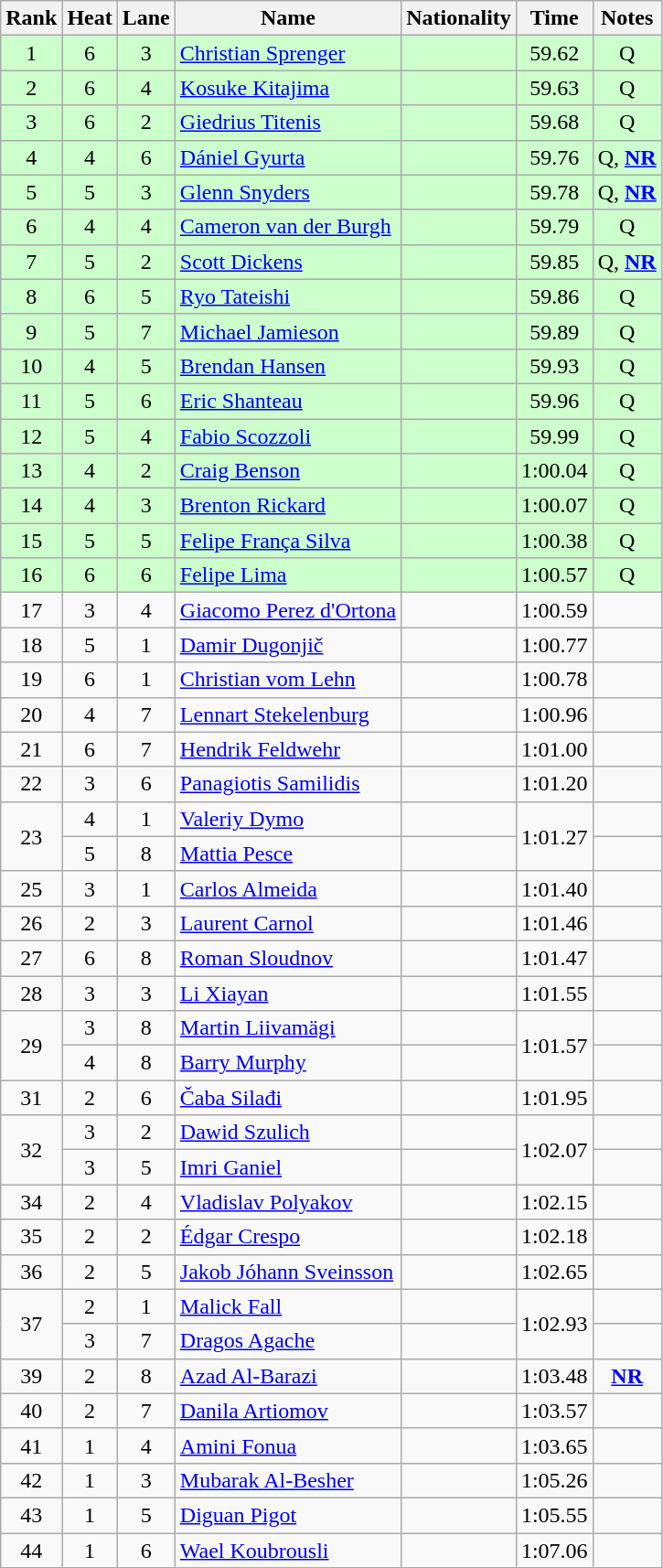<table class="wikitable sortable" style="text-align:center">
<tr>
<th>Rank</th>
<th>Heat</th>
<th>Lane</th>
<th>Name</th>
<th>Nationality</th>
<th>Time</th>
<th>Notes</th>
</tr>
<tr bgcolor=ccffcc>
<td>1</td>
<td>6</td>
<td>3</td>
<td align=left><a href='#'>Christian Sprenger</a></td>
<td align=left></td>
<td>59.62</td>
<td>Q</td>
</tr>
<tr bgcolor=ccffcc>
<td>2</td>
<td>6</td>
<td>4</td>
<td align=left><a href='#'>Kosuke Kitajima</a></td>
<td align=left></td>
<td>59.63</td>
<td>Q</td>
</tr>
<tr bgcolor=ccffcc>
<td>3</td>
<td>6</td>
<td>2</td>
<td align=left><a href='#'>Giedrius Titenis</a></td>
<td align=left></td>
<td>59.68</td>
<td>Q</td>
</tr>
<tr bgcolor=ccffcc>
<td>4</td>
<td>4</td>
<td>6</td>
<td align=left><a href='#'>Dániel Gyurta</a></td>
<td align=left></td>
<td>59.76</td>
<td>Q, <strong><a href='#'>NR</a></strong></td>
</tr>
<tr bgcolor=ccffcc>
<td>5</td>
<td>5</td>
<td>3</td>
<td align=left><a href='#'>Glenn Snyders</a></td>
<td align=left></td>
<td>59.78</td>
<td>Q, <strong><a href='#'>NR</a></strong></td>
</tr>
<tr bgcolor=ccffcc>
<td>6</td>
<td>4</td>
<td>4</td>
<td align=left><a href='#'>Cameron van der Burgh</a></td>
<td align=left></td>
<td>59.79</td>
<td>Q</td>
</tr>
<tr bgcolor=ccffcc>
<td>7</td>
<td>5</td>
<td>2</td>
<td align=left><a href='#'>Scott Dickens</a></td>
<td align=left></td>
<td>59.85</td>
<td>Q, <strong><a href='#'>NR</a></strong></td>
</tr>
<tr bgcolor=ccffcc>
<td>8</td>
<td>6</td>
<td>5</td>
<td align=left><a href='#'>Ryo Tateishi</a></td>
<td align=left></td>
<td>59.86</td>
<td>Q</td>
</tr>
<tr bgcolor=ccffcc>
<td>9</td>
<td>5</td>
<td>7</td>
<td align=left><a href='#'>Michael Jamieson</a></td>
<td align=left></td>
<td>59.89</td>
<td>Q</td>
</tr>
<tr bgcolor=ccffcc>
<td>10</td>
<td>4</td>
<td>5</td>
<td align=left><a href='#'>Brendan Hansen</a></td>
<td align=left></td>
<td>59.93</td>
<td>Q</td>
</tr>
<tr bgcolor=ccffcc>
<td>11</td>
<td>5</td>
<td>6</td>
<td align=left><a href='#'>Eric Shanteau</a></td>
<td align=left></td>
<td>59.96</td>
<td>Q</td>
</tr>
<tr bgcolor=ccffcc>
<td>12</td>
<td>5</td>
<td>4</td>
<td align=left><a href='#'>Fabio Scozzoli</a></td>
<td align=left></td>
<td>59.99</td>
<td>Q</td>
</tr>
<tr bgcolor=ccffcc>
<td>13</td>
<td>4</td>
<td>2</td>
<td align=left><a href='#'>Craig Benson</a></td>
<td align=left></td>
<td>1:00.04</td>
<td>Q</td>
</tr>
<tr bgcolor=ccffcc>
<td>14</td>
<td>4</td>
<td>3</td>
<td align=left><a href='#'>Brenton Rickard</a></td>
<td align=left></td>
<td>1:00.07</td>
<td>Q</td>
</tr>
<tr bgcolor=ccffcc>
<td>15</td>
<td>5</td>
<td>5</td>
<td align=left><a href='#'>Felipe França Silva</a></td>
<td align=left></td>
<td>1:00.38</td>
<td>Q</td>
</tr>
<tr bgcolor=ccffcc>
<td>16</td>
<td>6</td>
<td>6</td>
<td align=left><a href='#'>Felipe Lima</a></td>
<td align=left></td>
<td>1:00.57</td>
<td>Q</td>
</tr>
<tr>
<td>17</td>
<td>3</td>
<td>4</td>
<td align=left><a href='#'>Giacomo Perez d'Ortona</a></td>
<td align=left></td>
<td>1:00.59</td>
<td></td>
</tr>
<tr>
<td>18</td>
<td>5</td>
<td>1</td>
<td align=left><a href='#'>Damir Dugonjič</a></td>
<td align=left></td>
<td>1:00.77</td>
<td></td>
</tr>
<tr>
<td>19</td>
<td>6</td>
<td>1</td>
<td align=left><a href='#'>Christian vom Lehn</a></td>
<td align=left></td>
<td>1:00.78</td>
<td></td>
</tr>
<tr>
<td>20</td>
<td>4</td>
<td>7</td>
<td align=left><a href='#'>Lennart Stekelenburg</a></td>
<td align=left></td>
<td>1:00.96</td>
<td></td>
</tr>
<tr>
<td>21</td>
<td>6</td>
<td>7</td>
<td align=left><a href='#'>Hendrik Feldwehr</a></td>
<td align=left></td>
<td>1:01.00</td>
<td></td>
</tr>
<tr>
<td>22</td>
<td>3</td>
<td>6</td>
<td align=left><a href='#'>Panagiotis Samilidis</a></td>
<td align=left></td>
<td>1:01.20</td>
<td></td>
</tr>
<tr>
<td rowspan=2>23</td>
<td>4</td>
<td>1</td>
<td align=left><a href='#'>Valeriy Dymo</a></td>
<td align=left></td>
<td rowspan=2>1:01.27</td>
<td></td>
</tr>
<tr>
<td>5</td>
<td>8</td>
<td align=left><a href='#'>Mattia Pesce</a></td>
<td align=left></td>
<td></td>
</tr>
<tr>
<td>25</td>
<td>3</td>
<td>1</td>
<td align=left><a href='#'>Carlos Almeida</a></td>
<td align=left></td>
<td>1:01.40</td>
<td></td>
</tr>
<tr>
<td>26</td>
<td>2</td>
<td>3</td>
<td align=left><a href='#'>Laurent Carnol</a></td>
<td align=left></td>
<td>1:01.46</td>
<td></td>
</tr>
<tr>
<td>27</td>
<td>6</td>
<td>8</td>
<td align=left><a href='#'>Roman Sloudnov</a></td>
<td align=left></td>
<td>1:01.47</td>
<td></td>
</tr>
<tr>
<td>28</td>
<td>3</td>
<td>3</td>
<td align=left><a href='#'>Li Xiayan</a></td>
<td align=left></td>
<td>1:01.55</td>
<td></td>
</tr>
<tr>
<td rowspan=2>29</td>
<td>3</td>
<td>8</td>
<td align=left><a href='#'>Martin Liivamägi</a></td>
<td align=left></td>
<td rowspan=2>1:01.57</td>
<td></td>
</tr>
<tr>
<td>4</td>
<td>8</td>
<td align=left><a href='#'>Barry Murphy</a></td>
<td align=left></td>
<td></td>
</tr>
<tr>
<td>31</td>
<td>2</td>
<td>6</td>
<td align=left><a href='#'>Čaba Silađi</a></td>
<td align=left></td>
<td>1:01.95</td>
<td></td>
</tr>
<tr>
<td rowspan=2>32</td>
<td>3</td>
<td>2</td>
<td align=left><a href='#'>Dawid Szulich</a></td>
<td align=left></td>
<td rowspan=2>1:02.07</td>
<td></td>
</tr>
<tr>
<td>3</td>
<td>5</td>
<td align=left><a href='#'>Imri Ganiel</a></td>
<td align=left></td>
<td></td>
</tr>
<tr>
<td>34</td>
<td>2</td>
<td>4</td>
<td align=left><a href='#'>Vladislav Polyakov</a></td>
<td align=left></td>
<td>1:02.15</td>
<td></td>
</tr>
<tr>
<td>35</td>
<td>2</td>
<td>2</td>
<td align=left><a href='#'>Édgar Crespo</a></td>
<td align=left></td>
<td>1:02.18</td>
<td></td>
</tr>
<tr>
<td>36</td>
<td>2</td>
<td>5</td>
<td align=left><a href='#'>Jakob Jóhann Sveinsson</a></td>
<td align=left></td>
<td>1:02.65</td>
<td></td>
</tr>
<tr>
<td rowspan=2>37</td>
<td>2</td>
<td>1</td>
<td align=left><a href='#'>Malick Fall</a></td>
<td align=left></td>
<td rowspan=2>1:02.93</td>
<td></td>
</tr>
<tr>
<td>3</td>
<td>7</td>
<td align=left><a href='#'>Dragos Agache</a></td>
<td align=left></td>
<td></td>
</tr>
<tr>
<td>39</td>
<td>2</td>
<td>8</td>
<td align=left><a href='#'>Azad Al-Barazi</a></td>
<td align=left></td>
<td>1:03.48</td>
<td><strong><a href='#'>NR</a></strong></td>
</tr>
<tr>
<td>40</td>
<td>2</td>
<td>7</td>
<td align=left><a href='#'>Danila Artiomov</a></td>
<td align=left></td>
<td>1:03.57</td>
<td></td>
</tr>
<tr>
<td>41</td>
<td>1</td>
<td>4</td>
<td align=left><a href='#'>Amini Fonua</a></td>
<td align=left></td>
<td>1:03.65</td>
<td></td>
</tr>
<tr>
<td>42</td>
<td>1</td>
<td>3</td>
<td align=left><a href='#'>Mubarak Al-Besher</a></td>
<td align=left></td>
<td>1:05.26</td>
<td></td>
</tr>
<tr>
<td>43</td>
<td>1</td>
<td>5</td>
<td align=left><a href='#'>Diguan Pigot</a></td>
<td align=left></td>
<td>1:05.55</td>
<td></td>
</tr>
<tr>
<td>44</td>
<td>1</td>
<td>6</td>
<td align=left><a href='#'>Wael Koubrousli</a></td>
<td align=left></td>
<td>1:07.06</td>
<td></td>
</tr>
</table>
